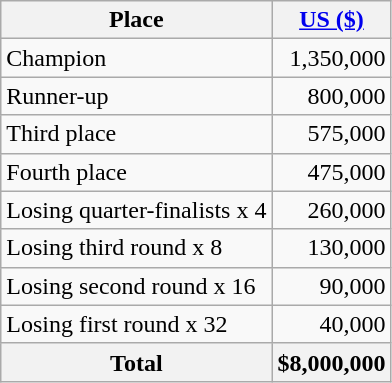<table class="wikitable">
<tr>
<th>Place</th>
<th><a href='#'>US ($)</a></th>
</tr>
<tr>
<td>Champion</td>
<td align=right>1,350,000</td>
</tr>
<tr>
<td>Runner-up</td>
<td align=right>800,000</td>
</tr>
<tr>
<td>Third place</td>
<td align=right>575,000</td>
</tr>
<tr>
<td>Fourth place</td>
<td align=right>475,000</td>
</tr>
<tr>
<td>Losing quarter-finalists x 4</td>
<td align=right>260,000</td>
</tr>
<tr>
<td>Losing third round x 8</td>
<td align=right>130,000</td>
</tr>
<tr>
<td>Losing second round x 16</td>
<td align=right>90,000</td>
</tr>
<tr>
<td>Losing first round x 32</td>
<td align=right>40,000</td>
</tr>
<tr>
<th>Total</th>
<th>$8,000,000</th>
</tr>
</table>
